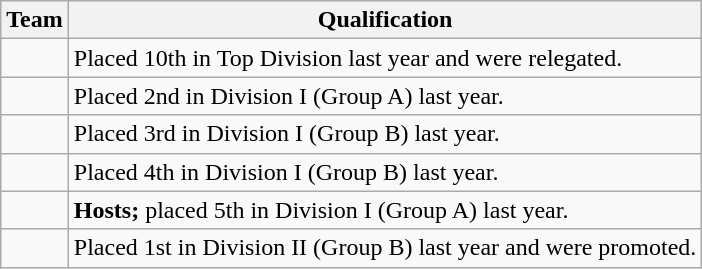<table class="wikitable">
<tr>
<th>Team</th>
<th>Qualification</th>
</tr>
<tr>
<td></td>
<td>Placed 10th in Top Division last year and were relegated.</td>
</tr>
<tr>
<td></td>
<td>Placed 2nd in Division I (Group A) last year.</td>
</tr>
<tr>
<td></td>
<td>Placed 3rd in Division I (Group B) last year.</td>
</tr>
<tr>
<td></td>
<td>Placed 4th in Division I (Group B) last year.</td>
</tr>
<tr>
<td></td>
<td><strong>Hosts;</strong> placed 5th in Division I (Group A) last year.</td>
</tr>
<tr>
<td></td>
<td>Placed 1st in Division II (Group B) last year and were promoted.</td>
</tr>
</table>
